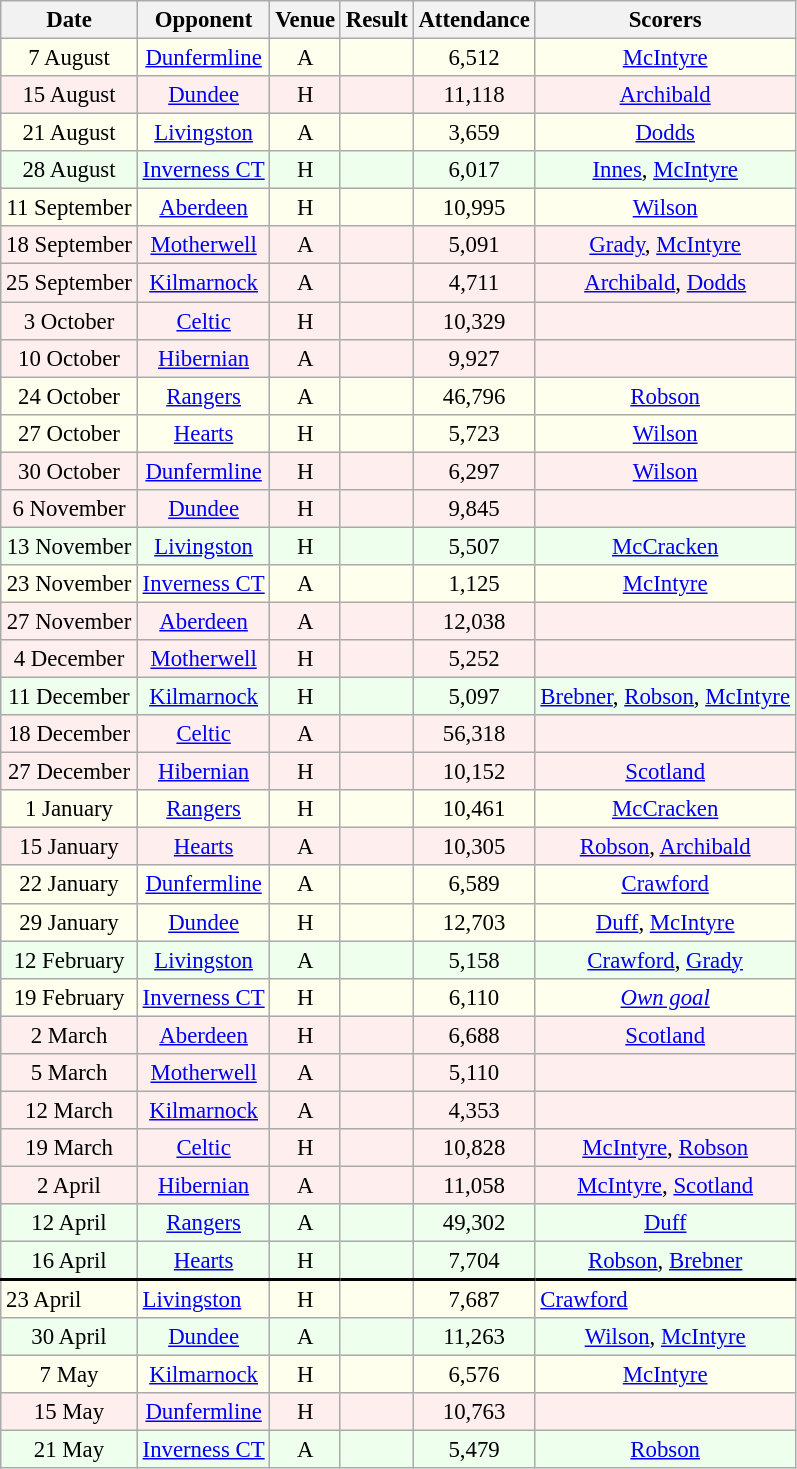<table class="wikitable sortable" style="font-size:95%; text-align:center">
<tr>
<th>Date</th>
<th>Opponent</th>
<th>Venue</th>
<th>Result</th>
<th>Attendance</th>
<th>Scorers</th>
</tr>
<tr bgcolor = "#FFFFEE">
<td>7 August</td>
<td><a href='#'>Dunfermline</a></td>
<td>A</td>
<td></td>
<td>6,512</td>
<td><a href='#'>McIntyre</a></td>
</tr>
<tr bgcolor = "#FFEEEE">
<td>15 August</td>
<td><a href='#'>Dundee</a></td>
<td>H</td>
<td></td>
<td>11,118</td>
<td><a href='#'>Archibald</a></td>
</tr>
<tr bgcolor = "#FFFFEE">
<td>21 August</td>
<td><a href='#'>Livingston</a></td>
<td>A</td>
<td></td>
<td>3,659</td>
<td><a href='#'>Dodds</a></td>
</tr>
<tr bgcolor = "#EEFFEE">
<td>28 August</td>
<td><a href='#'>Inverness CT</a></td>
<td>H</td>
<td></td>
<td>6,017</td>
<td><a href='#'>Innes</a>, <a href='#'>McIntyre</a></td>
</tr>
<tr bgcolor = "#FFFFEE">
<td>11 September</td>
<td><a href='#'>Aberdeen</a></td>
<td>H</td>
<td></td>
<td>10,995</td>
<td><a href='#'>Wilson</a></td>
</tr>
<tr bgcolor = "#FFEEEE">
<td>18 September</td>
<td><a href='#'>Motherwell</a></td>
<td>A</td>
<td></td>
<td>5,091</td>
<td><a href='#'>Grady</a>, <a href='#'>McIntyre</a></td>
</tr>
<tr bgcolor = "#FFEEEE">
<td>25 September</td>
<td><a href='#'>Kilmarnock</a></td>
<td>A</td>
<td></td>
<td>4,711</td>
<td><a href='#'>Archibald</a>, <a href='#'>Dodds</a></td>
</tr>
<tr bgcolor = "#FFEEEE">
<td>3 October</td>
<td><a href='#'>Celtic</a></td>
<td>H</td>
<td></td>
<td>10,329</td>
<td></td>
</tr>
<tr bgcolor = "#FFEEEE">
<td>10 October</td>
<td><a href='#'>Hibernian</a></td>
<td>A</td>
<td></td>
<td>9,927</td>
<td></td>
</tr>
<tr bgcolor = "#FFFFEE">
<td>24 October</td>
<td><a href='#'>Rangers</a></td>
<td>A</td>
<td></td>
<td>46,796</td>
<td><a href='#'>Robson</a></td>
</tr>
<tr bgcolor = "#FFFFEE">
<td>27 October</td>
<td><a href='#'>Hearts</a></td>
<td>H</td>
<td></td>
<td>5,723</td>
<td><a href='#'>Wilson</a></td>
</tr>
<tr bgcolor = "#FFEEEE">
<td>30 October</td>
<td><a href='#'>Dunfermline</a></td>
<td>H</td>
<td></td>
<td>6,297</td>
<td><a href='#'>Wilson</a></td>
</tr>
<tr bgcolor = "#FFEEEE">
<td>6 November</td>
<td><a href='#'>Dundee</a></td>
<td>H</td>
<td></td>
<td>9,845</td>
<td></td>
</tr>
<tr bgcolor = "#EEFFEE">
<td>13 November</td>
<td><a href='#'>Livingston</a></td>
<td>H</td>
<td></td>
<td>5,507</td>
<td><a href='#'>McCracken</a></td>
</tr>
<tr bgcolor = "#FFFFEE">
<td>23 November</td>
<td><a href='#'>Inverness CT</a></td>
<td>A</td>
<td></td>
<td>1,125</td>
<td><a href='#'>McIntyre</a></td>
</tr>
<tr bgcolor = "#FFEEEE">
<td>27 November</td>
<td><a href='#'>Aberdeen</a></td>
<td>A</td>
<td></td>
<td>12,038</td>
<td></td>
</tr>
<tr bgcolor = "#FFEEEE">
<td>4 December</td>
<td><a href='#'>Motherwell</a></td>
<td>H</td>
<td></td>
<td>5,252</td>
<td></td>
</tr>
<tr bgcolor = "#EEFFEE">
<td>11 December</td>
<td><a href='#'>Kilmarnock</a></td>
<td>H</td>
<td></td>
<td>5,097</td>
<td><a href='#'>Brebner</a>, <a href='#'>Robson</a>, <a href='#'>McIntyre</a></td>
</tr>
<tr bgcolor = "#FFEEEE">
<td>18 December</td>
<td><a href='#'>Celtic</a></td>
<td>A</td>
<td></td>
<td>56,318</td>
<td></td>
</tr>
<tr bgcolor = "#FFEEEE">
<td>27 December</td>
<td><a href='#'>Hibernian</a></td>
<td>H</td>
<td></td>
<td>10,152</td>
<td><a href='#'>Scotland</a></td>
</tr>
<tr bgcolor = "#FFFFEE">
<td>1 January</td>
<td><a href='#'>Rangers</a></td>
<td>H</td>
<td></td>
<td>10,461</td>
<td><a href='#'>McCracken</a></td>
</tr>
<tr bgcolor = "#FFEEEE">
<td>15 January</td>
<td><a href='#'>Hearts</a></td>
<td>A</td>
<td></td>
<td>10,305</td>
<td><a href='#'>Robson</a>, <a href='#'>Archibald</a></td>
</tr>
<tr bgcolor = "#FFFFEE">
<td>22 January</td>
<td><a href='#'>Dunfermline</a></td>
<td>A</td>
<td></td>
<td>6,589</td>
<td><a href='#'>Crawford</a></td>
</tr>
<tr bgcolor = "#FFFFEE">
<td>29 January</td>
<td><a href='#'>Dundee</a></td>
<td>H</td>
<td></td>
<td>12,703</td>
<td><a href='#'>Duff</a>, <a href='#'>McIntyre</a></td>
</tr>
<tr bgcolor = "#EEFFEE">
<td>12 February</td>
<td><a href='#'>Livingston</a></td>
<td>A</td>
<td></td>
<td>5,158</td>
<td><a href='#'>Crawford</a>, <a href='#'>Grady</a></td>
</tr>
<tr bgcolor = "#FFFFEE">
<td>19 February</td>
<td><a href='#'>Inverness CT</a></td>
<td>H</td>
<td></td>
<td>6,110</td>
<td><em><a href='#'>Own goal</a></em></td>
</tr>
<tr bgcolor = "#FFEEEE">
<td>2 March</td>
<td><a href='#'>Aberdeen</a></td>
<td>H</td>
<td></td>
<td>6,688</td>
<td><a href='#'>Scotland</a></td>
</tr>
<tr bgcolor = "#FFEEEE">
<td>5 March</td>
<td><a href='#'>Motherwell</a></td>
<td>A</td>
<td></td>
<td>5,110</td>
<td></td>
</tr>
<tr bgcolor = "#FFEEEE">
<td>12 March</td>
<td><a href='#'>Kilmarnock</a></td>
<td>A</td>
<td></td>
<td>4,353</td>
<td></td>
</tr>
<tr bgcolor = "#FFEEEE">
<td>19 March</td>
<td><a href='#'>Celtic</a></td>
<td>H</td>
<td></td>
<td>10,828</td>
<td><a href='#'>McIntyre</a>, <a href='#'>Robson</a></td>
</tr>
<tr bgcolor = "#FFEEEE">
<td>2 April</td>
<td><a href='#'>Hibernian</a></td>
<td>A</td>
<td></td>
<td>11,058</td>
<td><a href='#'>McIntyre</a>, <a href='#'>Scotland</a></td>
</tr>
<tr bgcolor = "#EEFFEE">
<td>12 April</td>
<td><a href='#'>Rangers</a></td>
<td>A</td>
<td></td>
<td>49,302</td>
<td><a href='#'>Duff</a></td>
</tr>
<tr bgcolor = "#EEFFEE">
<td>16 April</td>
<td><a href='#'>Hearts</a></td>
<td>H</td>
<td></td>
<td>7,704</td>
<td><a href='#'>Robson</a>, <a href='#'>Brebner</a></td>
</tr>
<tr bgcolor = "#FFFFEE">
<td style="text-align:left; border-top:2px black solid">23 April</td>
<td style="text-align:left; border-top:2px black solid"><a href='#'>Livingston</a></td>
<td style="border-top:2px black solid">H</td>
<td style="border-top:2px black solid"></td>
<td style="border-top:2px black solid">7,687</td>
<td style="text-align:left; border-top:2px black solid"><a href='#'>Crawford</a></td>
</tr>
<tr bgcolor = "#EEFFEE">
<td>30 April</td>
<td><a href='#'>Dundee</a></td>
<td>A</td>
<td></td>
<td>11,263</td>
<td><a href='#'>Wilson</a>, <a href='#'>McIntyre</a></td>
</tr>
<tr bgcolor = "#FFFFEE">
<td>7 May</td>
<td><a href='#'>Kilmarnock</a></td>
<td>H</td>
<td></td>
<td>6,576</td>
<td><a href='#'>McIntyre</a></td>
</tr>
<tr bgcolor = "#FFEEEE">
<td>15 May</td>
<td><a href='#'>Dunfermline</a></td>
<td>H</td>
<td></td>
<td>10,763</td>
<td></td>
</tr>
<tr bgcolor = "#EEFFEE">
<td>21 May</td>
<td><a href='#'>Inverness CT</a></td>
<td>A</td>
<td></td>
<td>5,479</td>
<td><a href='#'>Robson</a></td>
</tr>
</table>
